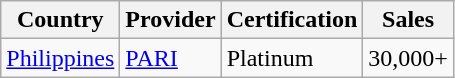<table class="wikitable">
<tr>
<th>Country</th>
<th>Provider</th>
<th>Certification</th>
<th>Sales</th>
</tr>
<tr>
<td><a href='#'>Philippines</a></td>
<td><a href='#'>PARI</a></td>
<td>Platinum</td>
<td>30,000+</td>
</tr>
</table>
